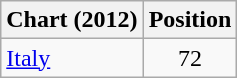<table class = "wikitable sortable">
<tr>
<th>Chart (2012)</th>
<th>Position</th>
</tr>
<tr>
<td><a href='#'>Italy</a></td>
<td align="center">72</td>
</tr>
</table>
